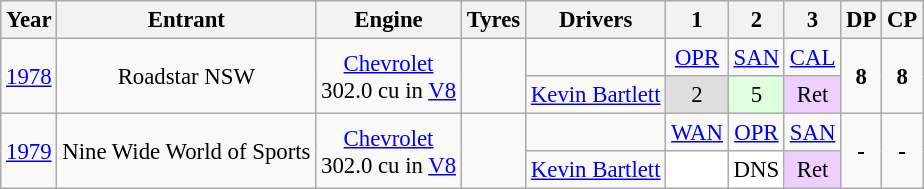<table class="wikitable" style="text-align:center; font-size:95%">
<tr>
<th>Year</th>
<th>Entrant</th>
<th>Engine</th>
<th>Tyres</th>
<th>Drivers</th>
<th>1</th>
<th>2</th>
<th>3</th>
<th>DP</th>
<th>CP</th>
</tr>
<tr>
<td rowspan="2"><a href='#'>1978</a></td>
<td rowspan="2">Roadstar NSW</td>
<td rowspan="2"><a href='#'>Chevrolet</a> <br>302.0 cu in <a href='#'>V8</a></td>
<td rowspan="2"></td>
<td></td>
<td><a href='#'>OPR</a></td>
<td><a href='#'>SAN</a></td>
<td><a href='#'>CAL</a></td>
<td rowspan="2"><strong>8</strong></td>
<td rowspan="2"><strong>8</strong></td>
</tr>
<tr>
<td align="left"> <a href='#'>Kevin Bartlett</a></td>
<td style="background:#dfdfdf;">2</td>
<td style="background:#DFFFDF;">5</td>
<td style="background:#EFCFFF;">Ret</td>
</tr>
<tr>
<td rowspan="2"><a href='#'>1979</a></td>
<td rowspan="2">Nine Wide World of Sports</td>
<td rowspan="2"><a href='#'>Chevrolet</a> <br>302.0 cu in <a href='#'>V8</a></td>
<td rowspan="2"></td>
<td></td>
<td><a href='#'>WAN</a></td>
<td><a href='#'>OPR</a></td>
<td><a href='#'>SAN</a></td>
<td rowspan="2"><strong>-</strong></td>
<td rowspan="2"><strong>-</strong></td>
</tr>
<tr>
<td align="left"> <a href='#'>Kevin Bartlett</a></td>
<td style="background:#FFFFFF;"></td>
<td style="background:#FFFFFF;">DNS</td>
<td style="background:#EFCFFF;">Ret</td>
</tr>
</table>
